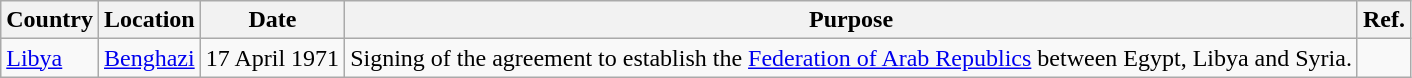<table class="wikitable">
<tr>
<th>Country</th>
<th>Location</th>
<th>Date</th>
<th>Purpose</th>
<th>Ref.</th>
</tr>
<tr>
<td> <a href='#'>Libya</a></td>
<td><a href='#'>Benghazi</a></td>
<td>17 April 1971</td>
<td>Signing of the agreement to establish the <a href='#'>Federation of Arab Republics</a> between Egypt, Libya and Syria.</td>
<td></td>
</tr>
</table>
